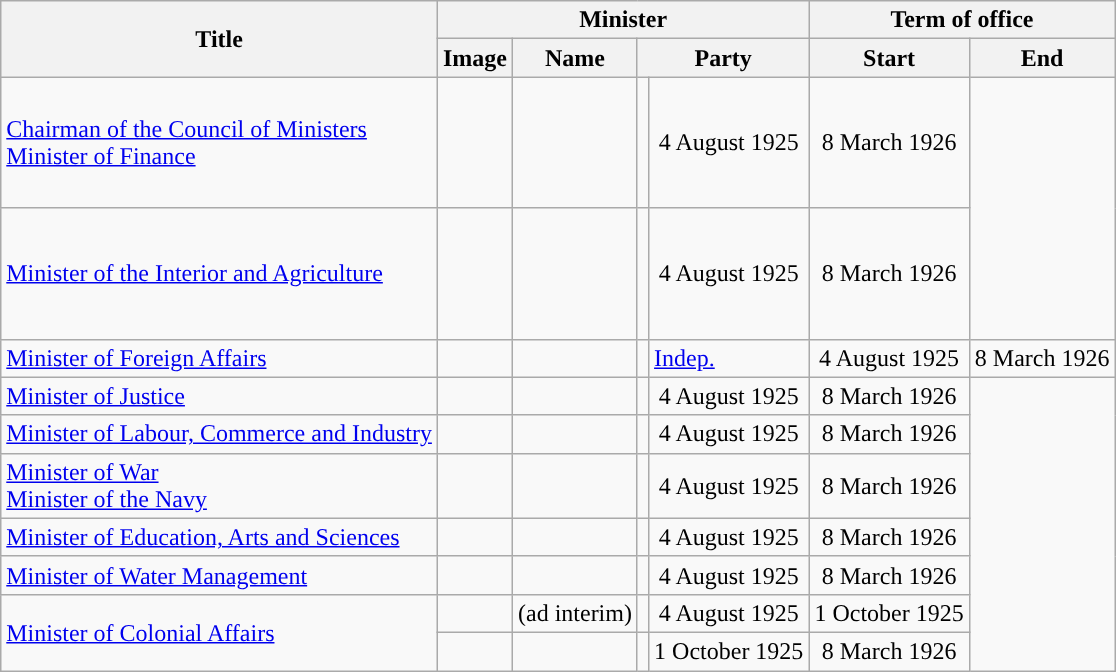<table class="wikitable sortable" style="text-align:left">
<tr>
<th rowspan="2">Title</th>
<th colspan="4">Minister</th>
<th colspan="2">Term of office</th>
</tr>
<tr>
<th class="unsortable">Image</th>
<th>Name</th>
<th colspan="2">Party</th>
<th data-sort-type="date">Start</th>
<th data-sort-type=date>End</th>
</tr>
<tr>
<td><a href='#'>Chairman of the Council of Ministers</a> <br> <a href='#'>Minister of Finance</a></td>
<td height="80px"></td>
<td></td>
<td></td>
<td style="text-align:center">4 August 1925</td>
<td style="text-align:center">8 March 1926</td>
</tr>
<tr>
<td><a href='#'>Minister of the Interior and Agriculture</a></td>
<td height="80px"></td>
<td></td>
<td></td>
<td style="text-align:center">4 August 1925</td>
<td style="text-align:center">8 March 1926</td>
</tr>
<tr>
<td><a href='#'>Minister of Foreign Affairs</a></td>
<td height=“80px”></td>
<td></td>
<td style="background:"></td>
<td><a href='#'>Indep.</a></td>
<td style="text-align:center">4 August 1925</td>
<td style="text-align:center">8 March 1926</td>
</tr>
<tr>
<td><a href='#'>Minister of Justice</a></td>
<td height=“80px”></td>
<td></td>
<td></td>
<td style="text-align:center">4 August 1925</td>
<td style="text-align:center">8 March 1926</td>
</tr>
<tr>
<td><a href='#'>Minister of Labour, Commerce and Industry</a></td>
<td height=“80px”></td>
<td></td>
<td></td>
<td style="text-align:center">4 August 1925</td>
<td style="text-align:center">8 March 1926</td>
</tr>
<tr>
<td><a href='#'>Minister of War</a> <br> <a href='#'>Minister of the Navy</a></td>
<td height=“80px”></td>
<td></td>
<td></td>
<td style="text-align:center">4 August 1925</td>
<td style="text-align:center">8 March 1926</td>
</tr>
<tr>
<td><a href='#'>Minister of Education, Arts and Sciences</a></td>
<td height=“80px”></td>
<td></td>
<td></td>
<td style="text-align:center">4 August 1925</td>
<td style="text-align:center">8 March 1926</td>
</tr>
<tr>
<td><a href='#'>Minister of Water Management</a></td>
<td height=“80px”></td>
<td></td>
<td></td>
<td style="text-align:center">4 August 1925</td>
<td style="text-align:center">8 March 1926</td>
</tr>
<tr>
<td rowspan=2><a href='#'>Minister of Colonial Affairs</a></td>
<td height=“80px”></td>
<td> (ad interim)</td>
<td></td>
<td style="text-align:center">4 August 1925</td>
<td style="text-align:center">1 October 1925</td>
</tr>
<tr>
<td height=“80px”></td>
<td></td>
<td></td>
<td style="text-align:center">1 October 1925</td>
<td style="text-align:center">8 March 1926</td>
</tr>
</table>
